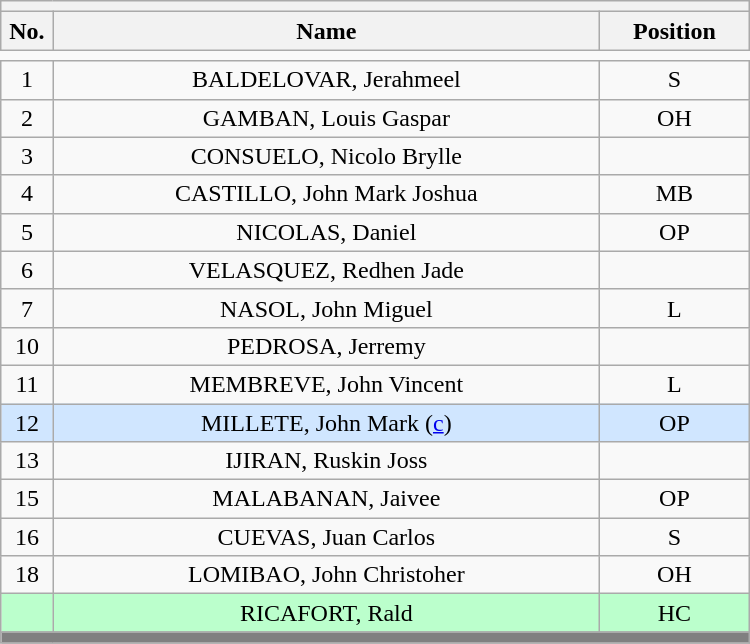<table class='wikitable mw-collapsible mw-collapsed' style="text-align: center; width: 500px; border: none">
<tr>
<th style='text-align: left;' colspan=3></th>
</tr>
<tr>
<th style='width: 7%;'>No.</th>
<th>Name</th>
<th style='width: 20%;'>Position</th>
</tr>
<tr>
<td style='border: none;'></td>
</tr>
<tr>
<td>1</td>
<td>BALDELOVAR, Jerahmeel</td>
<td>S</td>
</tr>
<tr>
<td>2</td>
<td>GAMBAN, Louis Gaspar</td>
<td>OH</td>
</tr>
<tr>
<td>3</td>
<td>CONSUELO, Nicolo Brylle</td>
<td></td>
</tr>
<tr>
<td>4</td>
<td>CASTILLO, John Mark Joshua</td>
<td>MB</td>
</tr>
<tr>
<td>5</td>
<td>NICOLAS, Daniel</td>
<td>OP</td>
</tr>
<tr>
<td>6</td>
<td>VELASQUEZ, Redhen Jade</td>
<td></td>
</tr>
<tr>
<td>7</td>
<td>NASOL, John Miguel</td>
<td>L</td>
</tr>
<tr>
<td>10</td>
<td>PEDROSA, Jerremy</td>
<td></td>
</tr>
<tr>
<td>11</td>
<td>MEMBREVE, John Vincent</td>
<td>L</td>
</tr>
<tr bgcolor=#D0E6FF>
<td>12</td>
<td>MILLETE, John Mark (<a href='#'>c</a>)</td>
<td>OP</td>
</tr>
<tr>
<td>13</td>
<td>IJIRAN, Ruskin Joss</td>
<td></td>
</tr>
<tr>
<td>15</td>
<td>MALABANAN, Jaivee</td>
<td>OP</td>
</tr>
<tr>
<td>16</td>
<td>CUEVAS, Juan Carlos</td>
<td>S</td>
</tr>
<tr>
<td>18</td>
<td>LOMIBAO, John Christoher</td>
<td>OH</td>
</tr>
<tr bgcolor=#BBFFCC>
<td></td>
<td>RICAFORT, Rald</td>
<td>HC</td>
</tr>
<tr>
<th style='background: grey;' colspan=3></th>
</tr>
</table>
